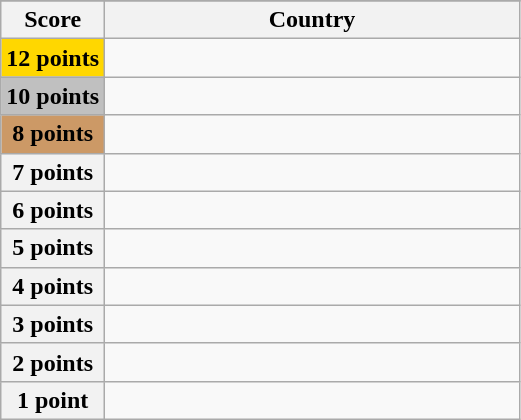<table class="wikitable">
<tr>
</tr>
<tr>
<th scope="col" width="20%">Score</th>
<th scope="col">Country</th>
</tr>
<tr>
<th scope="row" style="background:gold">12 points</th>
<td></td>
</tr>
<tr>
<th scope="row" style="background:silver">10 points</th>
<td></td>
</tr>
<tr>
<th scope="row" style="background:#CC9966">8 points</th>
<td></td>
</tr>
<tr>
<th scope="row">7 points</th>
<td></td>
</tr>
<tr>
<th scope="row">6 points</th>
<td></td>
</tr>
<tr>
<th scope="row">5 points</th>
<td></td>
</tr>
<tr>
<th scope="row">4 points</th>
<td></td>
</tr>
<tr>
<th scope="row">3 points</th>
<td></td>
</tr>
<tr>
<th scope="row">2 points</th>
<td></td>
</tr>
<tr>
<th scope="row">1 point</th>
<td></td>
</tr>
</table>
